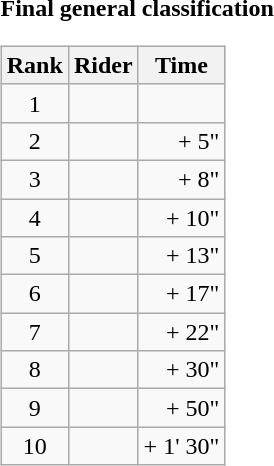<table>
<tr>
<td><strong>Final general classification</strong><br><table class="wikitable">
<tr>
<th scope="col">Rank</th>
<th scope="col">Rider</th>
<th scope="col">Time</th>
</tr>
<tr>
<td style="text-align:center;">1</td>
<td></td>
<td style="text-align:right;"></td>
</tr>
<tr>
<td style="text-align:center;">2</td>
<td></td>
<td style="text-align:right;">+ 5"</td>
</tr>
<tr>
<td style="text-align:center;">3</td>
<td></td>
<td style="text-align:right;">+ 8"</td>
</tr>
<tr>
<td style="text-align:center;">4</td>
<td></td>
<td style="text-align:right;">+ 10"</td>
</tr>
<tr>
<td style="text-align:center;">5</td>
<td></td>
<td style="text-align:right;">+ 13"</td>
</tr>
<tr>
<td style="text-align:center;">6</td>
<td></td>
<td style="text-align:right;">+ 17"</td>
</tr>
<tr>
<td style="text-align:center;">7</td>
<td></td>
<td style="text-align:right;">+ 22"</td>
</tr>
<tr>
<td style="text-align:center;">8</td>
<td></td>
<td style="text-align:right;">+ 30"</td>
</tr>
<tr>
<td style="text-align:center;">9</td>
<td></td>
<td style="text-align:right;">+ 50"</td>
</tr>
<tr>
<td style="text-align:center;">10</td>
<td></td>
<td style="text-align:right;">+ 1' 30"</td>
</tr>
</table>
</td>
</tr>
</table>
